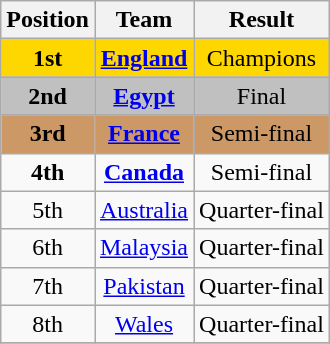<table class="wikitable" style="text-align: center;">
<tr>
<th>Position</th>
<th>Team</th>
<th>Result</th>
</tr>
<tr style="background:gold;">
<td><strong>1st</strong></td>
<td> <strong><a href='#'>England</a></strong></td>
<td>Champions</td>
</tr>
<tr style="background:silver;">
<td><strong>2nd</strong></td>
<td> <strong><a href='#'>Egypt</a></strong></td>
<td>Final</td>
</tr>
<tr style="background:#c96;">
<td><strong>3rd</strong></td>
<td> <strong><a href='#'>France</a></strong></td>
<td>Semi-final</td>
</tr>
<tr>
<td><strong>4th</strong></td>
<td><strong> <a href='#'>Canada</a></strong></td>
<td>Semi-final</td>
</tr>
<tr>
<td>5th</td>
<td> <a href='#'>Australia</a></td>
<td>Quarter-final</td>
</tr>
<tr>
<td>6th</td>
<td> <a href='#'>Malaysia</a></td>
<td>Quarter-final</td>
</tr>
<tr>
<td>7th</td>
<td> <a href='#'>Pakistan</a></td>
<td>Quarter-final</td>
</tr>
<tr>
<td>8th</td>
<td> <a href='#'>Wales</a></td>
<td>Quarter-final</td>
</tr>
<tr>
</tr>
</table>
